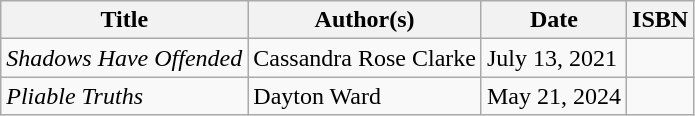<table class="wikitable">
<tr>
<th>Title</th>
<th>Author(s)</th>
<th>Date</th>
<th>ISBN</th>
</tr>
<tr>
<td><em>Shadows Have Offended</em></td>
<td>Cassandra Rose Clarke</td>
<td>July 13, 2021</td>
<td></td>
</tr>
<tr>
<td><em>Pliable Truths</em></td>
<td>Dayton Ward</td>
<td>May 21, 2024</td>
<td></td>
</tr>
</table>
